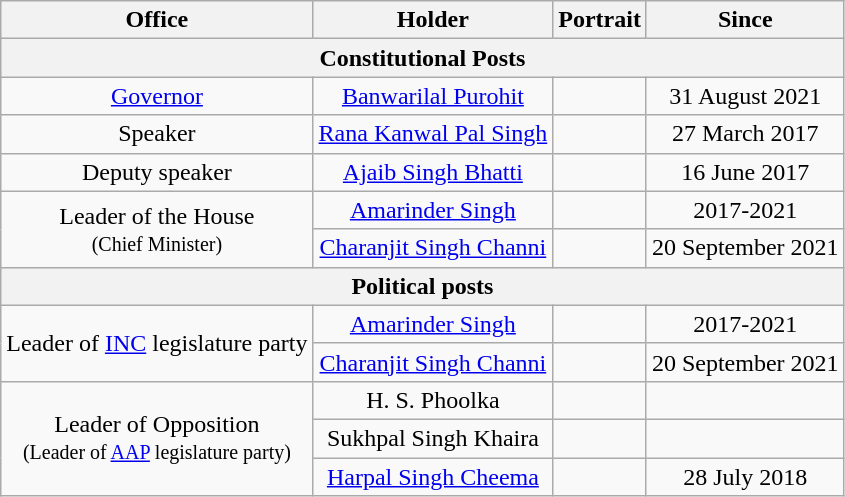<table class="wikitable" style="text-align:center">
<tr>
<th>Office</th>
<th>Holder</th>
<th>Portrait</th>
<th>Since</th>
</tr>
<tr>
<th colspan=4>Constitutional Posts</th>
</tr>
<tr>
<td><a href='#'>Governor</a></td>
<td><a href='#'>Banwarilal Purohit</a></td>
<td></td>
<td>31 August 2021</td>
</tr>
<tr>
<td>Speaker</td>
<td><a href='#'>Rana Kanwal Pal Singh</a></td>
<td></td>
<td>27 March 2017</td>
</tr>
<tr>
<td>Deputy speaker</td>
<td><a href='#'>Ajaib Singh Bhatti</a></td>
<td></td>
<td>16 June 2017</td>
</tr>
<tr>
<td rowspan="2">Leader of the House<br><small>(Chief Minister)</small></td>
<td><a href='#'>Amarinder Singh</a></td>
<td></td>
<td>2017-2021</td>
</tr>
<tr>
<td><a href='#'>Charanjit Singh Channi</a></td>
<td></td>
<td>20 September 2021</td>
</tr>
<tr>
<th colspan=4>Political posts</th>
</tr>
<tr>
<td rowspan="2">Leader of <a href='#'>INC</a> legislature party</td>
<td><a href='#'>Amarinder Singh</a></td>
<td></td>
<td>2017-2021</td>
</tr>
<tr>
<td><a href='#'>Charanjit Singh Channi</a></td>
<td></td>
<td>20 September 2021</td>
</tr>
<tr>
<td rowspan="3">Leader of Opposition<br><small>(Leader of <a href='#'>AAP</a> legislature party)</small></td>
<td>H. S. Phoolka</td>
<td></td>
<td></td>
</tr>
<tr>
<td>Sukhpal Singh Khaira</td>
<td></td>
<td></td>
</tr>
<tr>
<td><a href='#'>Harpal Singh Cheema</a></td>
<td></td>
<td>28 July 2018</td>
</tr>
</table>
